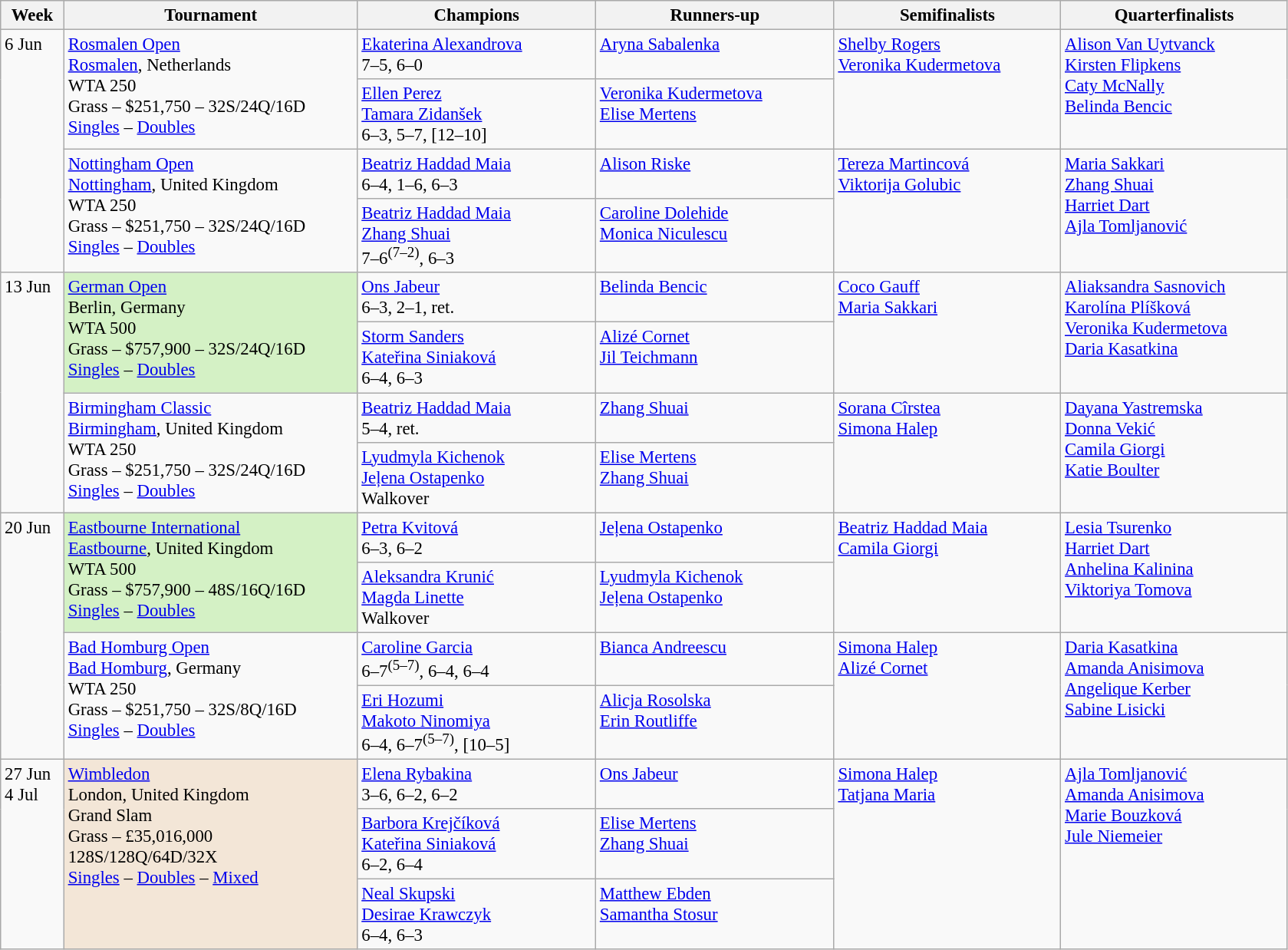<table class=wikitable style=font-size:95%>
<tr>
<th style="width:48px;">Week</th>
<th style="width:248px;">Tournament</th>
<th style="width:200px;">Champions</th>
<th style="width:200px;">Runners-up</th>
<th style="width:190px;">Semifinalists</th>
<th style="width:190px;">Quarterfinalists</th>
</tr>
<tr style="vertical-align:top">
<td rowspan=4>6 Jun</td>
<td rowspan=2><a href='#'>Rosmalen Open</a><br><a href='#'>Rosmalen</a>, Netherlands<br> WTA 250 <br> Grass – $251,750 – 32S/24Q/16D<br><a href='#'>Singles</a> – <a href='#'>Doubles</a></td>
<td> <a href='#'>Ekaterina Alexandrova</a> <br> 7–5, 6–0</td>
<td> <a href='#'>Aryna Sabalenka</a></td>
<td rowspan=2> <a href='#'>Shelby Rogers</a> <br>  <a href='#'>Veronika Kudermetova</a></td>
<td rowspan=2> <a href='#'>Alison Van Uytvanck</a> <br>  <a href='#'>Kirsten Flipkens</a> <br> <a href='#'>Caty McNally</a> <br>  <a href='#'>Belinda Bencic</a></td>
</tr>
<tr style="vertical-align:top">
<td> <a href='#'>Ellen Perez</a> <br>  <a href='#'>Tamara Zidanšek</a> <br> 6–3, 5–7, [12–10]</td>
<td> <a href='#'>Veronika Kudermetova</a> <br>  <a href='#'>Elise Mertens</a></td>
</tr>
<tr style="vertical-align:top">
<td rowspan=2><a href='#'>Nottingham Open</a><br><a href='#'>Nottingham</a>, United Kingdom <br> WTA 250 <br> Grass – $251,750 – 32S/24Q/16D<br><a href='#'>Singles</a> – <a href='#'>Doubles</a></td>
<td> <a href='#'>Beatriz Haddad Maia</a> <br> 6–4, 1–6, 6–3</td>
<td> <a href='#'>Alison Riske</a></td>
<td rowspan=2> <a href='#'>Tereza Martincová</a> <br>  <a href='#'>Viktorija Golubic</a></td>
<td rowspan=2> <a href='#'>Maria Sakkari</a> <br> <a href='#'>Zhang Shuai</a> <br> <a href='#'>Harriet Dart</a> <br>  <a href='#'>Ajla Tomljanović</a></td>
</tr>
<tr style="vertical-align:top">
<td> <a href='#'>Beatriz Haddad Maia</a> <br>  <a href='#'>Zhang Shuai</a> <br> 7–6<sup>(7–2)</sup>, 6–3</td>
<td> <a href='#'>Caroline Dolehide</a> <br>  <a href='#'>Monica Niculescu</a></td>
</tr>
<tr style="vertical-align:top">
<td rowspan=4>13 Jun</td>
<td style="background:#D4F1C5;" rowspan=2><a href='#'>German Open</a><br>Berlin, Germany <br> WTA 500 <br> Grass – $757,900 – 32S/24Q/16D<br><a href='#'>Singles</a> – <a href='#'>Doubles</a></td>
<td> <a href='#'>Ons Jabeur</a> <br> 6–3, 2–1, ret.</td>
<td> <a href='#'>Belinda Bencic</a></td>
<td rowspan=2> <a href='#'>Coco Gauff</a> <br>  <a href='#'>Maria Sakkari</a></td>
<td rowspan=2> <a href='#'>Aliaksandra Sasnovich</a> <br> <a href='#'>Karolína Plíšková</a> <br> <a href='#'>Veronika Kudermetova</a> <br>  <a href='#'>Daria Kasatkina</a></td>
</tr>
<tr style="vertical-align:top">
<td> <a href='#'>Storm Sanders</a> <br>  <a href='#'>Kateřina Siniaková</a> <br> 6–4, 6–3</td>
<td> <a href='#'>Alizé Cornet</a> <br>  <a href='#'>Jil Teichmann</a></td>
</tr>
<tr style="vertical-align:top">
<td rowspan=2><a href='#'>Birmingham Classic</a><br><a href='#'>Birmingham</a>, United Kingdom <br> WTA 250 <br> Grass – $251,750 – 32S/24Q/16D<br><a href='#'>Singles</a> – <a href='#'>Doubles</a></td>
<td> <a href='#'>Beatriz Haddad Maia</a> <br> 5–4, ret.</td>
<td> <a href='#'>Zhang Shuai</a></td>
<td rowspan=2> <a href='#'>Sorana Cîrstea</a> <br>  <a href='#'>Simona Halep</a></td>
<td rowspan=2> <a href='#'>Dayana Yastremska</a> <br> <a href='#'>Donna Vekić</a>  <br>  <a href='#'>Camila Giorgi</a> <br>  <a href='#'>Katie Boulter</a></td>
</tr>
<tr style="vertical-align:top">
<td> <a href='#'>Lyudmyla Kichenok</a> <br>  <a href='#'>Jeļena Ostapenko</a> <br> Walkover</td>
<td> <a href='#'>Elise Mertens</a> <br>  <a href='#'>Zhang Shuai</a></td>
</tr>
<tr style="vertical-align:top">
<td rowspan=4>20 Jun</td>
<td style="background:#D4F1C5;" rowspan=2><a href='#'>Eastbourne International</a><br><a href='#'>Eastbourne</a>, United Kingdom <br> WTA 500 <br> Grass – $757,900 – 48S/16Q/16D<br><a href='#'>Singles</a> – <a href='#'>Doubles</a></td>
<td> <a href='#'>Petra Kvitová</a> <br> 6–3, 6–2</td>
<td> <a href='#'>Jeļena Ostapenko</a></td>
<td rowspan=2> <a href='#'>Beatriz Haddad Maia</a> <br>  <a href='#'>Camila Giorgi</a></td>
<td rowspan=2> <a href='#'>Lesia Tsurenko</a> <br>  <a href='#'>Harriet Dart</a> <br> <a href='#'>Anhelina Kalinina</a> <br>  <a href='#'>Viktoriya Tomova</a></td>
</tr>
<tr style="vertical-align:top">
<td> <a href='#'>Aleksandra Krunić</a> <br>  <a href='#'>Magda Linette</a> <br> Walkover</td>
<td> <a href='#'>Lyudmyla Kichenok</a> <br>  <a href='#'>Jeļena Ostapenko</a></td>
</tr>
<tr style="vertical-align:top">
<td rowspan=2><a href='#'>Bad Homburg Open</a><br><a href='#'>Bad Homburg</a>, Germany <br> WTA 250 <br> Grass – $251,750 – 32S/8Q/16D<br><a href='#'>Singles</a> – <a href='#'>Doubles</a></td>
<td> <a href='#'>Caroline Garcia</a> <br> 6–7<sup>(5–7)</sup>, 6–4, 6–4</td>
<td> <a href='#'>Bianca Andreescu</a></td>
<td rowspan=2> <a href='#'>Simona Halep</a> <br>  <a href='#'>Alizé Cornet</a></td>
<td rowspan=2> <a href='#'>Daria Kasatkina</a> <br> <a href='#'>Amanda Anisimova</a> <br> <a href='#'>Angelique Kerber</a> <br>  <a href='#'>Sabine Lisicki</a></td>
</tr>
<tr style="vertical-align:top">
<td> <a href='#'>Eri Hozumi</a> <br>  <a href='#'>Makoto Ninomiya</a> <br> 6–4, 6–7<sup>(5–7)</sup>, [10–5]</td>
<td> <a href='#'>Alicja Rosolska</a> <br>  <a href='#'>Erin Routliffe</a></td>
</tr>
<tr style="vertical-align:top">
<td rowspan=3>27 Jun <br>4 Jul</td>
<td style="background:#f3e6d7;" rowspan=3><a href='#'>Wimbledon</a><br>London, United Kingdom <br> Grand Slam <br> Grass – £35,016,000 <br> 128S/128Q/64D/32X<br><a href='#'>Singles</a> – <a href='#'>Doubles</a> – <a href='#'>Mixed</a></td>
<td> <a href='#'>Elena Rybakina</a> <br> 3–6, 6–2, 6–2</td>
<td> <a href='#'>Ons Jabeur</a></td>
<td rowspan=3> <a href='#'>Simona Halep</a> <br>  <a href='#'>Tatjana Maria</a></td>
<td rowspan=3> <a href='#'>Ajla Tomljanović</a> <br> <a href='#'>Amanda Anisimova</a> <br> <a href='#'>Marie Bouzková</a> <br>  <a href='#'>Jule Niemeier</a></td>
</tr>
<tr style="vertical-align:top">
<td> <a href='#'>Barbora Krejčíková</a> <br>  <a href='#'>Kateřina Siniaková</a> <br> 6–2, 6–4</td>
<td> <a href='#'>Elise Mertens</a> <br>  <a href='#'>Zhang Shuai</a></td>
</tr>
<tr style="vertical-align:top">
<td> <a href='#'>Neal Skupski</a> <br>  <a href='#'>Desirae Krawczyk</a> <br>6–4, 6–3</td>
<td> <a href='#'>Matthew Ebden</a> <br>  <a href='#'>Samantha Stosur</a></td>
</tr>
</table>
